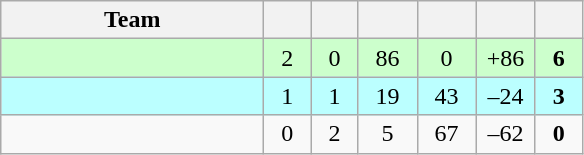<table class="wikitable" style="text-align:center;">
<tr>
<th style="width:10.5em;">Team</th>
<th style="width:1.5em;"></th>
<th style="width:1.5em;"></th>
<th style="width:2.0em;"></th>
<th style="width:2.0em;"></th>
<th style="width:2.0em;"></th>
<th style="width:1.5em;"></th>
</tr>
<tr bgcolor=#cfc>
<td align="left"></td>
<td>2</td>
<td>0</td>
<td>86</td>
<td>0</td>
<td>+86</td>
<td><strong>6</strong></td>
</tr>
<tr bgcolor=#bff>
<td align="left"></td>
<td>1</td>
<td>1</td>
<td>19</td>
<td>43</td>
<td>–24</td>
<td><strong>3</strong></td>
</tr>
<tr>
<td align="left"></td>
<td>0</td>
<td>2</td>
<td>5</td>
<td>67</td>
<td>–62</td>
<td><strong>0</strong></td>
</tr>
</table>
